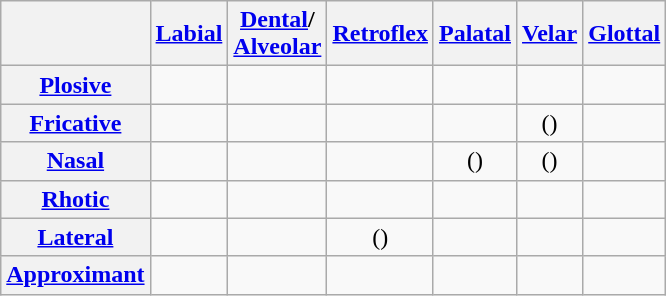<table class="wikitable" style="text-align: center;">
<tr>
<th></th>
<th><a href='#'>Labial</a></th>
<th><a href='#'>Dental</a>/<br><a href='#'>Alveolar</a></th>
<th><a href='#'>Retroflex</a></th>
<th><a href='#'>Palatal</a></th>
<th><a href='#'>Velar</a></th>
<th><a href='#'>Glottal</a></th>
</tr>
<tr>
<th><a href='#'>Plosive</a></th>
<td>   <br>   </td>
<td>    <br>   </td>
<td>    <br>   </td>
<td>    <br>   </td>
<td>    <br>   </td>
<td></td>
</tr>
<tr>
<th><a href='#'>Fricative</a></th>
<td></td>
<td>  </td>
<td></td>
<td></td>
<td>  ()</td>
<td></td>
</tr>
<tr>
<th><a href='#'>Nasal</a></th>
<td></td>
<td></td>
<td></td>
<td>()</td>
<td>()</td>
<td></td>
</tr>
<tr>
<th><a href='#'>Rhotic</a></th>
<td></td>
<td></td>
<td></td>
<td></td>
<td></td>
<td></td>
</tr>
<tr>
<th><a href='#'>Lateral</a></th>
<td></td>
<td></td>
<td>()</td>
<td></td>
<td></td>
<td></td>
</tr>
<tr>
<th><a href='#'>Approximant</a></th>
<td></td>
<td></td>
<td></td>
<td></td>
<td></td>
<td></td>
</tr>
</table>
